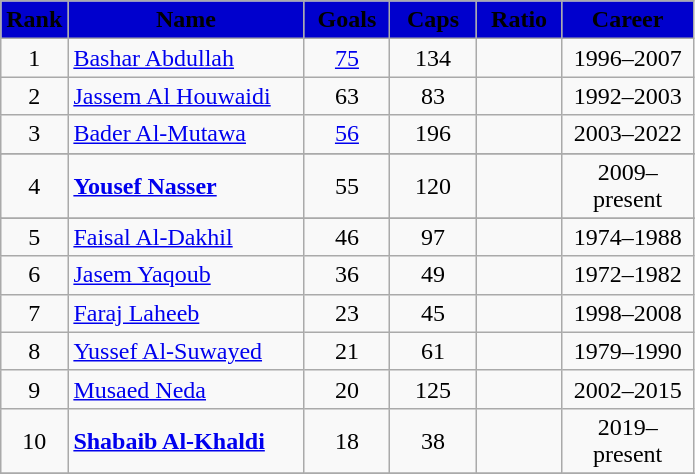<table class="wikitable sortable" style="text-align: center;">
<tr>
<th style="background:#0000CD" width=30px"><span>Rank</span></th>
<th style="background:#0000CD" width=150px"><span>Name</span></th>
<th style="background:#0000CD" width=50px"><span>Goals</span></th>
<th style="background:#0000CD" width=50px"><span>Caps</span></th>
<th style="background:#0000CD" width=50px"><span>Ratio</span></th>
<th style="background:#0000CD" width=80px"><span>Career</span></th>
</tr>
<tr>
<td>1</td>
<td align=left><a href='#'>Bashar Abdullah</a></td>
<td><a href='#'>75</a></td>
<td>134</td>
<td></td>
<td>1996–2007</td>
</tr>
<tr>
<td>2</td>
<td align=left><a href='#'>Jassem Al Houwaidi</a></td>
<td>63</td>
<td>83</td>
<td></td>
<td>1992–2003</td>
</tr>
<tr>
<td>3</td>
<td align=left><a href='#'>Bader Al-Mutawa</a></td>
<td><a href='#'>56</a></td>
<td>196</td>
<td></td>
<td>2003–2022</td>
</tr>
<tr>
</tr>
<tr>
<td>4</td>
<td align=left><strong><a href='#'>Yousef Nasser</a></strong></td>
<td>55</td>
<td>120</td>
<td></td>
<td>2009–present</td>
</tr>
<tr>
</tr>
<tr>
<td>5</td>
<td align=left><a href='#'>Faisal Al-Dakhil</a></td>
<td>46</td>
<td>97</td>
<td></td>
<td>1974–1988</td>
</tr>
<tr>
<td>6</td>
<td align=left><a href='#'>Jasem Yaqoub</a></td>
<td>36</td>
<td>49</td>
<td></td>
<td>1972–1982</td>
</tr>
<tr>
<td>7</td>
<td align=left><a href='#'>Faraj Laheeb</a></td>
<td>23</td>
<td>45</td>
<td></td>
<td>1998–2008</td>
</tr>
<tr>
<td>8</td>
<td align=left><a href='#'>Yussef Al-Suwayed</a></td>
<td>21</td>
<td>61</td>
<td></td>
<td>1979–1990</td>
</tr>
<tr>
<td>9</td>
<td align=left><a href='#'>Musaed Neda</a></td>
<td>20</td>
<td>125</td>
<td></td>
<td>2002–2015</td>
</tr>
<tr>
<td>10</td>
<td align=left><strong><a href='#'>Shabaib Al-Khaldi</a></strong></td>
<td>18</td>
<td>38</td>
<td></td>
<td>2019–present</td>
</tr>
<tr>
</tr>
</table>
